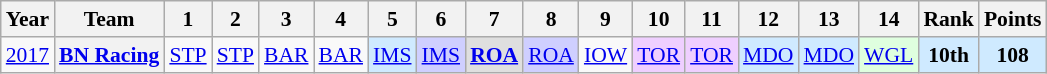<table class="wikitable" style="text-align:center; font-size:90%;">
<tr>
<th>Year</th>
<th>Team</th>
<th>1</th>
<th>2</th>
<th>3</th>
<th>4</th>
<th>5</th>
<th>6</th>
<th>7</th>
<th>8</th>
<th>9</th>
<th>10</th>
<th>11</th>
<th>12</th>
<th>13</th>
<th>14</th>
<th>Rank</th>
<th>Points</th>
</tr>
<tr>
<td><a href='#'>2017</a></td>
<th nowrap><a href='#'>BN Racing</a></th>
<td><a href='#'>STP</a></td>
<td><a href='#'>STP</a></td>
<td><a href='#'>BAR</a></td>
<td><a href='#'>BAR</a></td>
<td style="background:#CFEAFF;"><a href='#'>IMS</a><br></td>
<td style="background:#CFCFFF;"><a href='#'>IMS</a><br></td>
<td style="background:#DFDFDF;"><strong><a href='#'>ROA</a></strong><br></td>
<td style="background:#CFCFFF;"><a href='#'>ROA</a><br></td>
<td><a href='#'>IOW</a></td>
<td style="background:#EFCFFF;"><a href='#'>TOR</a><br></td>
<td style="background:#EFCFFF;"><a href='#'>TOR</a><br></td>
<td style="background:#CFEAFF;"><a href='#'>MDO</a><br></td>
<td style="background:#CFEAFF;"><a href='#'>MDO</a><br></td>
<td style="background:#DFFFDF;"><a href='#'>WGL</a><br></td>
<th style="background:#CFEAFF;">10th</th>
<th style="background:#CFEAFF;">108</th>
</tr>
</table>
